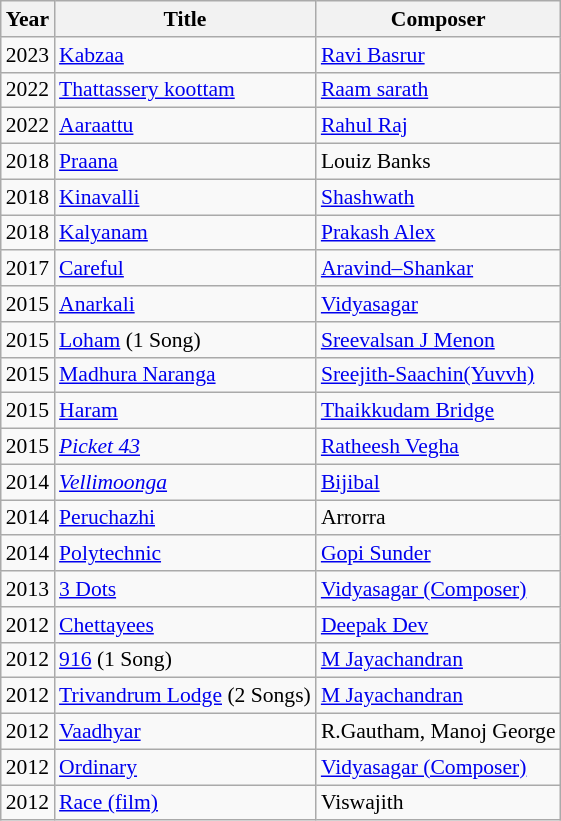<table class="wikitable" style="font-size: 90%;">
<tr>
<th>Year</th>
<th>Title</th>
<th>Composer</th>
</tr>
<tr>
<td>2023</td>
<td><a href='#'>Kabzaa</a></td>
<td><a href='#'>Ravi Basrur</a></td>
</tr>
<tr>
<td>2022</td>
<td><a href='#'>Thattassery koottam</a></td>
<td><a href='#'>Raam sarath</a></td>
</tr>
<tr>
<td>2022</td>
<td><a href='#'>Aaraattu</a></td>
<td><a href='#'>Rahul Raj</a></td>
</tr>
<tr>
<td>2018</td>
<td><a href='#'>Praana</a></td>
<td>Louiz Banks</td>
</tr>
<tr>
<td>2018</td>
<td><a href='#'>Kinavalli</a></td>
<td><a href='#'>Shashwath</a></td>
</tr>
<tr>
<td>2018</td>
<td><a href='#'>Kalyanam</a></td>
<td><a href='#'>Prakash Alex</a></td>
</tr>
<tr>
<td>2017</td>
<td><a href='#'>Careful</a></td>
<td><a href='#'>Aravind–Shankar</a></td>
</tr>
<tr>
<td>2015</td>
<td><a href='#'>Anarkali</a></td>
<td><a href='#'>Vidyasagar</a></td>
</tr>
<tr>
<td>2015</td>
<td><a href='#'>Loham</a> (1 Song)</td>
<td><a href='#'>Sreevalsan J Menon</a></td>
</tr>
<tr>
<td>2015</td>
<td><a href='#'>Madhura Naranga</a></td>
<td><a href='#'>Sreejith-Saachin(Yuvvh)</a></td>
</tr>
<tr>
<td>2015</td>
<td><a href='#'>Haram</a></td>
<td><a href='#'>Thaikkudam Bridge</a></td>
</tr>
<tr>
<td>2015</td>
<td><em><a href='#'>Picket 43</a></em></td>
<td><a href='#'>Ratheesh Vegha</a></td>
</tr>
<tr>
<td>2014</td>
<td><em><a href='#'>Vellimoonga</a></em></td>
<td><a href='#'>Bijibal</a></td>
</tr>
<tr>
<td>2014</td>
<td><a href='#'>Peruchazhi</a></td>
<td>Arrorra</td>
</tr>
<tr>
<td>2014</td>
<td><a href='#'>Polytechnic</a></td>
<td><a href='#'>Gopi Sunder</a></td>
</tr>
<tr>
<td>2013</td>
<td><a href='#'>3 Dots</a></td>
<td><a href='#'>Vidyasagar (Composer)</a></td>
</tr>
<tr>
<td>2012</td>
<td><a href='#'>Chettayees</a></td>
<td><a href='#'>Deepak Dev</a></td>
</tr>
<tr>
<td>2012</td>
<td><a href='#'>916</a> (1 Song)</td>
<td><a href='#'>M Jayachandran</a></td>
</tr>
<tr>
<td>2012</td>
<td><a href='#'>Trivandrum Lodge</a> (2 Songs)</td>
<td><a href='#'>M Jayachandran</a></td>
</tr>
<tr>
<td>2012</td>
<td><a href='#'>Vaadhyar</a></td>
<td>R.Gautham, Manoj George</td>
</tr>
<tr>
<td>2012</td>
<td><a href='#'>Ordinary</a></td>
<td><a href='#'>Vidyasagar (Composer)</a></td>
</tr>
<tr>
<td>2012</td>
<td><a href='#'>Race (film)</a></td>
<td>Viswajith</td>
</tr>
</table>
